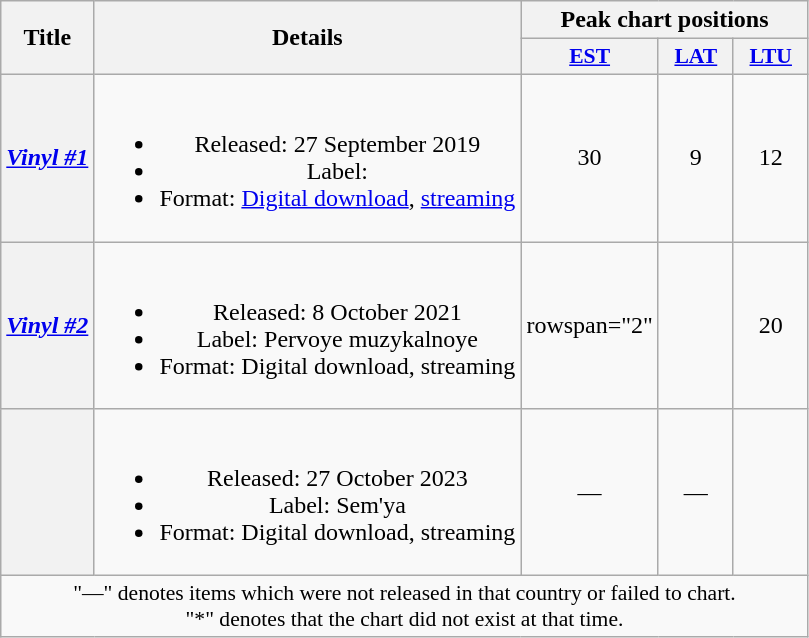<table class="wikitable plainrowheaders" style="text-align:center;" border="1">
<tr>
<th rowspan="2" scope="col">Title</th>
<th rowspan="2" scope="col">Details</th>
<th colspan="3">Peak chart positions</th>
</tr>
<tr>
<th scope="col" style="width:3em;font-size:90%;"><a href='#'>EST</a><br></th>
<th scope="col" style="width:3em;font-size:90%;"><a href='#'>LAT</a><br></th>
<th scope="col" style="width:3em;font-size:90%;"><a href='#'>LTU</a><br></th>
</tr>
<tr>
<th scope="row"><em><a href='#'>Vinyl #1</a></em></th>
<td><br><ul><li>Released: 27 September 2019</li><li>Label: </li><li>Format: <a href='#'>Digital download</a>, <a href='#'>streaming</a></li></ul></td>
<td>30</td>
<td>9</td>
<td>12</td>
</tr>
<tr>
<th scope="row"><em><a href='#'>Vinyl #2</a></em></th>
<td><br><ul><li>Released: 8 October 2021</li><li>Label: Pervoye muzykalnoye</li><li>Format: Digital download, streaming</li></ul></td>
<td>rowspan="2" </td>
<td></td>
<td>20</td>
</tr>
<tr>
<th scope="row"></th>
<td><br><ul><li>Released: 27 October 2023</li><li>Label: Sem'ya</li><li>Format: Digital download, streaming</li></ul></td>
<td>—</td>
<td>—</td>
</tr>
<tr>
<td colspan="5" style="font-size:90%;">"—" denotes items which were not released in that country or failed to chart.<br>"*" denotes that the chart did not exist at that time.</td>
</tr>
</table>
